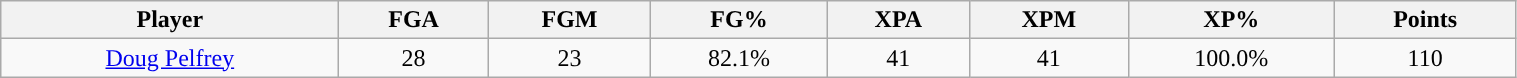<table class="wikitable" style="text-align:center;" width="80%">
<tr>
<th>Player</th>
<th>FGA</th>
<th>FGM</th>
<th>FG%</th>
<th>XPA</th>
<th>XPM</th>
<th>XP%</th>
<th>Points</th>
</tr>
<tr>
<td><a href='#'>Doug Pelfrey</a></td>
<td>28</td>
<td>23</td>
<td>82.1%</td>
<td>41</td>
<td>41</td>
<td>100.0%</td>
<td>110</td>
</tr>
</table>
